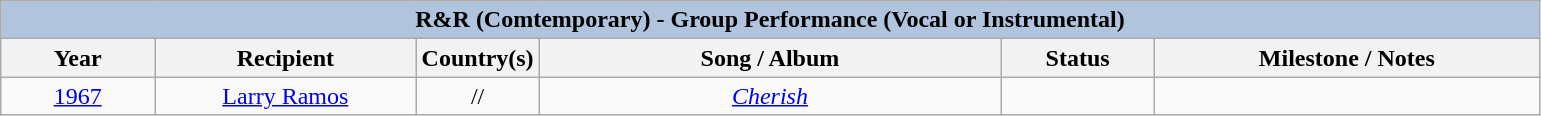<table class="wikitable" style="text-align: center">
<tr>
<th colspan="6" style="background:#B0C4DE;">R&R (Comtemporary) - Group Performance (Vocal or Instrumental)</th>
</tr>
<tr>
<th width="10%">Year</th>
<th width="17%">Recipient</th>
<th width="8%">Country(s)</th>
<th width="30%">Song / Album</th>
<th width="10%">Status</th>
<th width="25%">Milestone / Notes</th>
</tr>
<tr>
<td><a href='#'>1967</a><br></td>
<td><a href='#'>Larry Ramos</a></td>
<td>//</td>
<td><em><a href='#'>Cherish</a></em></td>
<td></td>
<td></td>
</tr>
</table>
